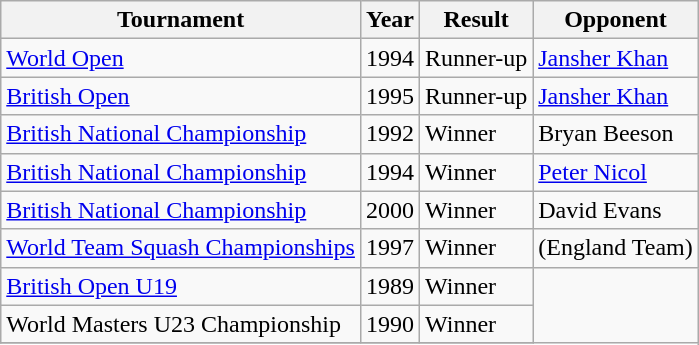<table class="wikitable">
<tr>
<th>Tournament</th>
<th>Year</th>
<th>Result</th>
<th>Opponent</th>
</tr>
<tr>
<td><a href='#'>World Open</a></td>
<td>1994</td>
<td>Runner-up</td>
<td><a href='#'>Jansher Khan</a></td>
</tr>
<tr>
<td><a href='#'>British Open</a></td>
<td>1995</td>
<td>Runner-up</td>
<td><a href='#'>Jansher Khan</a></td>
</tr>
<tr>
<td><a href='#'>British National Championship</a></td>
<td>1992</td>
<td>Winner</td>
<td>Bryan Beeson</td>
</tr>
<tr>
<td><a href='#'>British National Championship</a></td>
<td>1994</td>
<td>Winner</td>
<td><a href='#'>Peter Nicol</a></td>
</tr>
<tr>
<td><a href='#'>British National Championship</a></td>
<td>2000</td>
<td>Winner</td>
<td>David Evans</td>
</tr>
<tr>
<td><a href='#'>World Team Squash Championships</a></td>
<td>1997</td>
<td>Winner</td>
<td>(England Team)</td>
</tr>
<tr>
<td><a href='#'>British Open U19</a></td>
<td>1989</td>
<td>Winner</td>
</tr>
<tr>
<td>World Masters U23 Championship</td>
<td>1990</td>
<td>Winner</td>
</tr>
<tr>
</tr>
</table>
